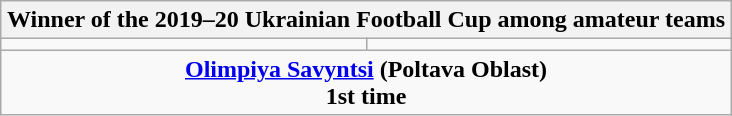<table class=wikitable style="text-align:center; margin:auto">
<tr>
<th colspan=2>Winner of the 2019–20 Ukrainian Football Cup among amateur teams</th>
</tr>
<tr>
<td></td>
<td></td>
</tr>
<tr>
<td colspan=2><strong><a href='#'>Olimpiya Savyntsi</a> (Poltava Oblast)</strong><br><strong>1st time</strong></td>
</tr>
</table>
